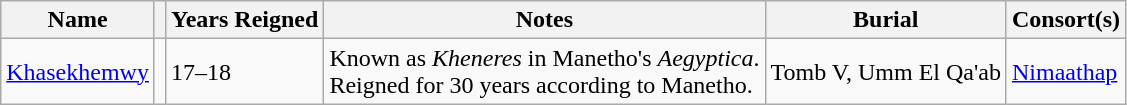<table class="wikitable">
<tr>
<th>Name</th>
<th></th>
<th>Years Reigned</th>
<th>Notes</th>
<th>Burial</th>
<th>Consort(s)</th>
</tr>
<tr>
<td><a href='#'>Khasekhemwy</a></td>
<td></td>
<td>17–18</td>
<td>Known as <em>Kheneres</em> in Manetho's <em>Aegyptica</em>.<br>Reigned for 30 years according to Manetho.</td>
<td>Tomb V, Umm El Qa'ab</td>
<td><a href='#'>Nimaathap</a></td>
</tr>
</table>
